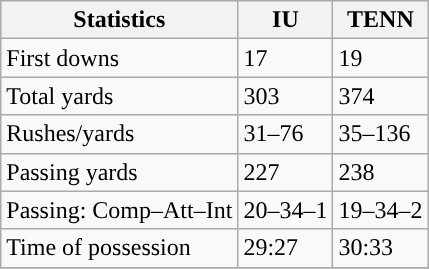<table class="wikitable" style="float: left;">
<tr>
<th>Statistics</th>
<th>IU</th>
<th>TENN</th>
</tr>
<tr>
<td>First downs</td>
<td>17</td>
<td>19</td>
</tr>
<tr>
<td>Total yards</td>
<td>303</td>
<td>374</td>
</tr>
<tr>
<td>Rushes/yards</td>
<td>31–76</td>
<td>35–136</td>
</tr>
<tr>
<td>Passing yards</td>
<td>227</td>
<td>238</td>
</tr>
<tr>
<td>Passing: Comp–Att–Int</td>
<td>20–34–1</td>
<td>19–34–2</td>
</tr>
<tr>
<td>Time of possession</td>
<td>29:27</td>
<td>30:33</td>
</tr>
<tr>
</tr>
</table>
